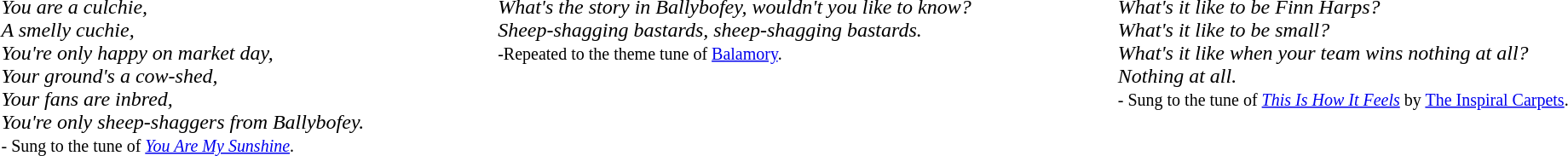<table>
<tr>
<td valign="top" width="20%"><br><em>You are a culchie,<br> A smelly cuchie,<br> You're only happy on market day,<br> Your ground's a cow-shed,<br> Your fans are inbred,<br> You're only sheep-shaggers from Ballybofey.</em><br>
<small>- Sung to the tune of <em><a href='#'>You Are My Sunshine</a></em>.</small></td>
<td valign="top" width="25%"><br><em>What's the story in Ballybofey, wouldn't you like to know?<br> Sheep-shagging bastards, sheep-shagging bastards.</em><br>
<small>-Repeated to the theme tune of <a href='#'>Balamory</a>.</small></td>
<td valign="top" width="20%"><br><em>What's it like to be Finn Harps?<br> What's it like to be small?<br> What's it like when your team wins nothing at all?<br> Nothing at all.</em><br>
<small>- Sung to the tune of <em><a href='#'>This Is How It Feels</a></em> by <a href='#'>The Inspiral Carpets</a>.</small></td>
</tr>
</table>
